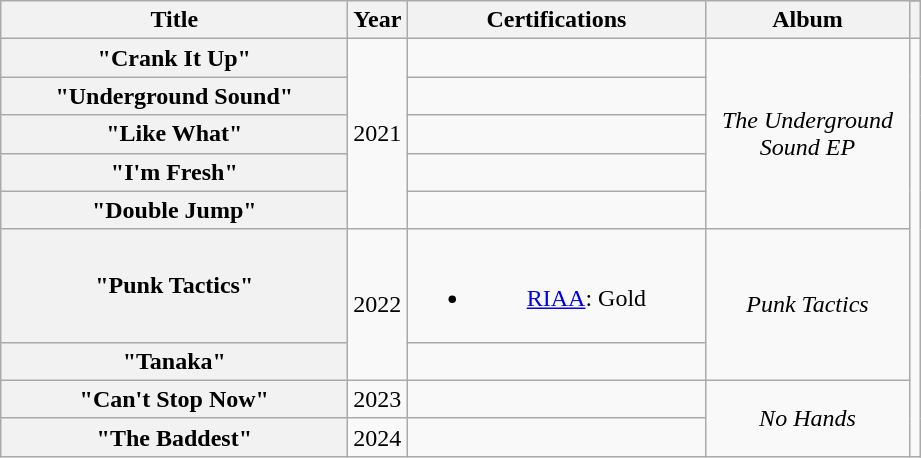<table class="wikitable plainrowheaders" style="text-align:center;">
<tr>
<th rowspan="2" scope="col" style="width:14em;">Title</th>
<th rowspan="2" scope="col">Year</th>
<th rowspan="2" scope="col" style="width:12em;">Certifications</th>
<th rowspan="2" scope="col" style="width:8em;">Album</th>
</tr>
<tr>
<th></th>
</tr>
<tr>
<th scope="row">"Crank It Up"</th>
<td rowspan="5">2021</td>
<td></td>
<td rowspan="5"><em>The Underground Sound EP</em></td>
</tr>
<tr>
<th scope="row">"Underground Sound"</th>
<td></td>
</tr>
<tr>
<th scope="row">"Like What"</th>
<td></td>
</tr>
<tr>
<th scope="row">"I'm Fresh"</th>
<td></td>
</tr>
<tr>
<th scope="row">"Double Jump"</th>
<td></td>
</tr>
<tr>
<th scope="row">"Punk Tactics"</th>
<td rowspan="2">2022</td>
<td><br><ul><li><a href='#'>RIAA</a>: Gold</li></ul></td>
<td rowspan="2"><em>Punk Tactics</em></td>
</tr>
<tr>
<th scope="row">"Tanaka"<br><span></span></th>
<td></td>
</tr>
<tr>
<th scope="row">"Can't Stop Now"</th>
<td>2023</td>
<td></td>
<td rowspan="2"><em>No Hands</em></td>
</tr>
<tr>
<th scope="row">"The Baddest"</th>
<td>2024</td>
<td></td>
</tr>
</table>
